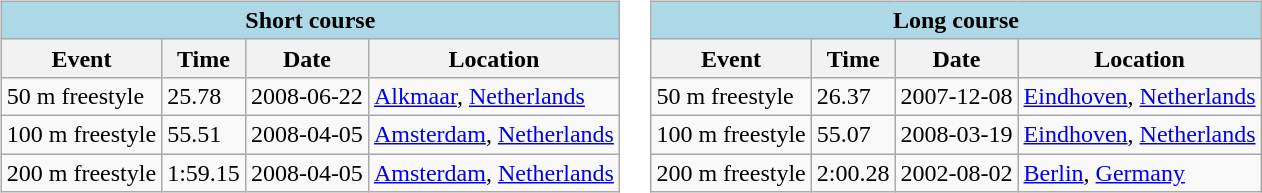<table>
<tr>
<td valign=top  align=left><br><table class="wikitable" |>
<tr>
<th colspan="4" style="background: #add8e6;">Short course</th>
</tr>
<tr>
<th>Event</th>
<th>Time</th>
<th>Date</th>
<th>Location</th>
</tr>
<tr>
<td>50 m freestyle</td>
<td>25.78</td>
<td>2008-06-22</td>
<td><a href='#'>Alkmaar</a>, <a href='#'>Netherlands</a></td>
</tr>
<tr>
<td>100 m freestyle</td>
<td>55.51</td>
<td>2008-04-05</td>
<td><a href='#'>Amsterdam</a>, <a href='#'>Netherlands</a></td>
</tr>
<tr>
<td>200 m freestyle</td>
<td>1:59.15</td>
<td>2008-04-05</td>
<td><a href='#'>Amsterdam</a>, <a href='#'>Netherlands</a></td>
</tr>
</table>
</td>
<td valign=top  align=left><br><table class="wikitable" |>
<tr>
<th colspan="4" style="background: #add8e6;">Long course</th>
</tr>
<tr>
<th>Event</th>
<th>Time</th>
<th>Date</th>
<th>Location</th>
</tr>
<tr>
<td>50 m freestyle</td>
<td>26.37</td>
<td>2007-12-08</td>
<td><a href='#'>Eindhoven</a>, <a href='#'>Netherlands</a></td>
</tr>
<tr>
<td>100 m freestyle</td>
<td>55.07</td>
<td>2008-03-19</td>
<td><a href='#'>Eindhoven</a>, <a href='#'>Netherlands</a></td>
</tr>
<tr>
<td>200 m freestyle</td>
<td>2:00.28</td>
<td>2002-08-02</td>
<td><a href='#'>Berlin</a>, <a href='#'>Germany</a></td>
</tr>
</table>
</td>
</tr>
</table>
